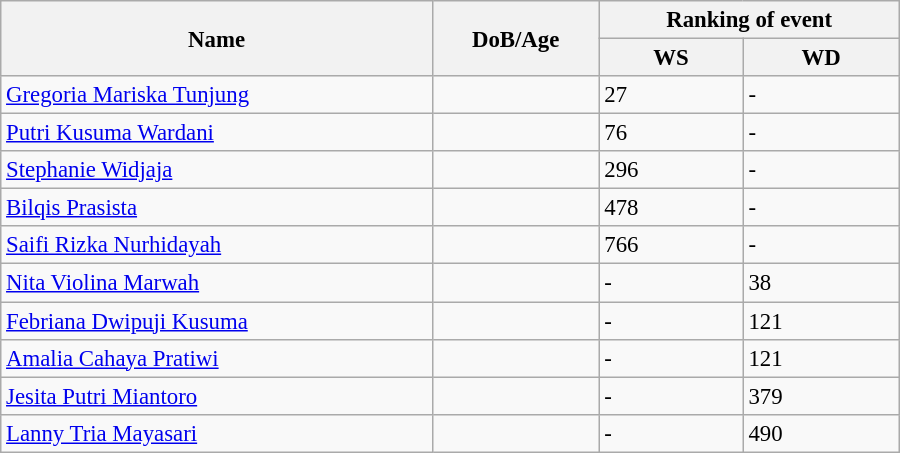<table class="wikitable"  style="width:600px; font-size:95%;">
<tr>
<th align="left" rowspan="2">Name</th>
<th align="left" rowspan="2">DoB/Age</th>
<th align="center" colspan="2">Ranking of event</th>
</tr>
<tr>
<th align="left">WS</th>
<th align="left">WD</th>
</tr>
<tr>
<td><a href='#'>Gregoria Mariska Tunjung</a></td>
<td></td>
<td>27</td>
<td>-</td>
</tr>
<tr>
<td><a href='#'>Putri Kusuma Wardani</a></td>
<td></td>
<td>76</td>
<td>-</td>
</tr>
<tr>
<td><a href='#'>Stephanie Widjaja</a></td>
<td></td>
<td>296</td>
<td>-</td>
</tr>
<tr>
<td><a href='#'>Bilqis Prasista</a></td>
<td></td>
<td>478</td>
<td>-</td>
</tr>
<tr>
<td><a href='#'>Saifi Rizka Nurhidayah</a></td>
<td></td>
<td>766</td>
<td>-</td>
</tr>
<tr>
<td><a href='#'>Nita Violina Marwah</a></td>
<td></td>
<td>-</td>
<td>38</td>
</tr>
<tr>
<td><a href='#'>Febriana Dwipuji Kusuma</a></td>
<td></td>
<td>-</td>
<td>121</td>
</tr>
<tr>
<td><a href='#'>Amalia Cahaya Pratiwi</a></td>
<td></td>
<td>-</td>
<td>121</td>
</tr>
<tr>
<td><a href='#'>Jesita Putri Miantoro</a></td>
<td></td>
<td>-</td>
<td>379</td>
</tr>
<tr>
<td><a href='#'>Lanny Tria Mayasari</a></td>
<td></td>
<td>-</td>
<td>490</td>
</tr>
</table>
